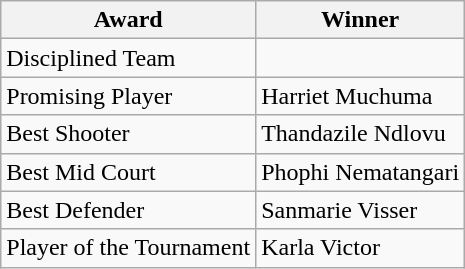<table class="wikitable">
<tr>
<th>Award</th>
<th>Winner</th>
</tr>
<tr>
<td>Disciplined Team</td>
<td></td>
</tr>
<tr>
<td>Promising Player</td>
<td>Harriet Muchuma</td>
</tr>
<tr>
<td>Best Shooter</td>
<td>Thandazile Ndlovu</td>
</tr>
<tr>
<td>Best Mid Court</td>
<td>Phophi Nematangari</td>
</tr>
<tr>
<td>Best Defender</td>
<td>Sanmarie Visser</td>
</tr>
<tr>
<td>Player of the Tournament</td>
<td>Karla Victor</td>
</tr>
</table>
